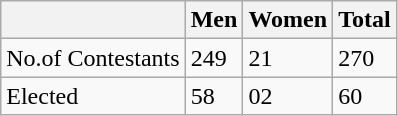<table class="wikitable">
<tr>
<th></th>
<th>Men</th>
<th>Women</th>
<th>Total</th>
</tr>
<tr>
<td>No.of Contestants</td>
<td>249</td>
<td>21</td>
<td>270</td>
</tr>
<tr>
<td>Elected</td>
<td>58</td>
<td>02</td>
<td>60</td>
</tr>
</table>
